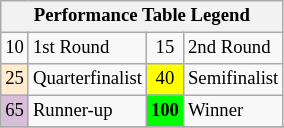<table class="wikitable" style="font-size:78%;">
<tr>
<th colspan=4>Performance Table Legend</th>
</tr>
<tr>
<td align="center">10</td>
<td>1st Round</td>
<td align="center">15</td>
<td>2nd Round</td>
</tr>
<tr>
<td align="center" style="background:#ffebcd;">25</td>
<td>Quarterfinalist</td>
<td align="center" style="background:yellow;">40</td>
<td>Semifinalist</td>
</tr>
<tr>
<td align="center" style="background:#D8BFD8;">65</td>
<td>Runner-up</td>
<td align="center" style="background:#00ff00;font-weight:bold;">100</td>
<td>Winner</td>
</tr>
<tr>
</tr>
</table>
